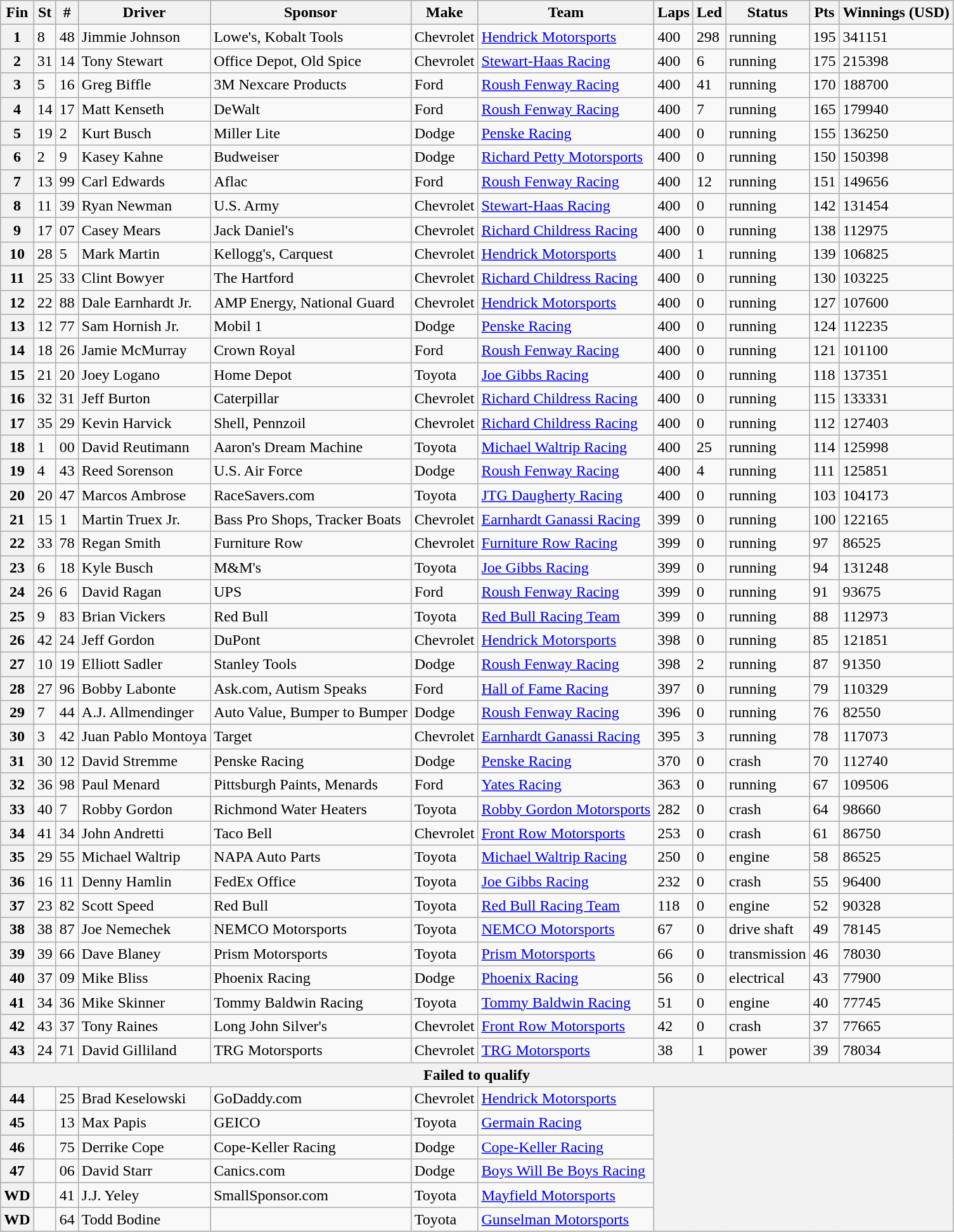<table class="wikitable sortable">
<tr>
<th>Fin</th>
<th>St</th>
<th>#</th>
<th>Driver</th>
<th>Sponsor</th>
<th>Make</th>
<th>Team</th>
<th>Laps</th>
<th>Led</th>
<th>Status</th>
<th>Pts</th>
<th>Winnings (USD)</th>
</tr>
<tr>
<th>1</th>
<td>8</td>
<td>48</td>
<td>Jimmie Johnson</td>
<td>Lowe's, Kobalt Tools</td>
<td>Chevrolet</td>
<td><a href='#'>Hendrick Motorsports</a></td>
<td>400</td>
<td>298</td>
<td>running</td>
<td>195</td>
<td>341151</td>
</tr>
<tr>
<th>2</th>
<td>31</td>
<td>14</td>
<td>Tony Stewart</td>
<td>Office Depot, Old Spice</td>
<td>Chevrolet</td>
<td><a href='#'>Stewart-Haas Racing</a></td>
<td>400</td>
<td>6</td>
<td>running</td>
<td>175</td>
<td>215398</td>
</tr>
<tr>
<th>3</th>
<td>5</td>
<td>16</td>
<td>Greg Biffle</td>
<td>3M Nexcare Products</td>
<td>Ford</td>
<td><a href='#'>Roush Fenway Racing</a></td>
<td>400</td>
<td>41</td>
<td>running</td>
<td>170</td>
<td>188700</td>
</tr>
<tr>
<th>4</th>
<td>14</td>
<td>17</td>
<td>Matt Kenseth</td>
<td>DeWalt</td>
<td>Ford</td>
<td><a href='#'>Roush Fenway Racing</a></td>
<td>400</td>
<td>7</td>
<td>running</td>
<td>165</td>
<td>179940</td>
</tr>
<tr>
<th>5</th>
<td>19</td>
<td>2</td>
<td>Kurt Busch</td>
<td>Miller Lite</td>
<td>Dodge</td>
<td><a href='#'>Penske Racing</a></td>
<td>400</td>
<td>0</td>
<td>running</td>
<td>155</td>
<td>136250</td>
</tr>
<tr>
<th>6</th>
<td>2</td>
<td>9</td>
<td>Kasey Kahne</td>
<td>Budweiser</td>
<td>Dodge</td>
<td><a href='#'>Richard Petty Motorsports</a></td>
<td>400</td>
<td>0</td>
<td>running</td>
<td>150</td>
<td>150398</td>
</tr>
<tr>
<th>7</th>
<td>13</td>
<td>99</td>
<td>Carl Edwards</td>
<td>Aflac</td>
<td>Ford</td>
<td><a href='#'>Roush Fenway Racing</a></td>
<td>400</td>
<td>12</td>
<td>running</td>
<td>151</td>
<td>149656</td>
</tr>
<tr>
<th>8</th>
<td>11</td>
<td>39</td>
<td>Ryan Newman</td>
<td>U.S. Army</td>
<td>Chevrolet</td>
<td><a href='#'>Stewart-Haas Racing</a></td>
<td>400</td>
<td>0</td>
<td>running</td>
<td>142</td>
<td>131454</td>
</tr>
<tr>
<th>9</th>
<td>17</td>
<td>07</td>
<td>Casey Mears</td>
<td>Jack Daniel's</td>
<td>Chevrolet</td>
<td><a href='#'>Richard Childress Racing</a></td>
<td>400</td>
<td>0</td>
<td>running</td>
<td>138</td>
<td>112975</td>
</tr>
<tr>
<th>10</th>
<td>28</td>
<td>5</td>
<td>Mark Martin</td>
<td>Kellogg's, Carquest</td>
<td>Chevrolet</td>
<td><a href='#'>Hendrick Motorsports</a></td>
<td>400</td>
<td>1</td>
<td>running</td>
<td>139</td>
<td>106825</td>
</tr>
<tr>
<th>11</th>
<td>25</td>
<td>33</td>
<td>Clint Bowyer</td>
<td>The Hartford</td>
<td>Chevrolet</td>
<td><a href='#'>Richard Childress Racing</a></td>
<td>400</td>
<td>0</td>
<td>running</td>
<td>130</td>
<td>103225</td>
</tr>
<tr>
<th>12</th>
<td>22</td>
<td>88</td>
<td>Dale Earnhardt Jr.</td>
<td>AMP Energy, National Guard</td>
<td>Chevrolet</td>
<td><a href='#'>Hendrick Motorsports</a></td>
<td>400</td>
<td>0</td>
<td>running</td>
<td>127</td>
<td>107600</td>
</tr>
<tr>
<th>13</th>
<td>12</td>
<td>77</td>
<td>Sam Hornish Jr.</td>
<td>Mobil 1</td>
<td>Dodge</td>
<td><a href='#'>Penske Racing</a></td>
<td>400</td>
<td>0</td>
<td>running</td>
<td>124</td>
<td>112235</td>
</tr>
<tr>
<th>14</th>
<td>18</td>
<td>26</td>
<td>Jamie McMurray</td>
<td>Crown Royal</td>
<td>Ford</td>
<td><a href='#'>Roush Fenway Racing</a></td>
<td>400</td>
<td>0</td>
<td>running</td>
<td>121</td>
<td>101100</td>
</tr>
<tr>
<th>15</th>
<td>21</td>
<td>20</td>
<td>Joey Logano</td>
<td>Home Depot</td>
<td>Toyota</td>
<td><a href='#'>Joe Gibbs Racing</a></td>
<td>400</td>
<td>0</td>
<td>running</td>
<td>118</td>
<td>137351</td>
</tr>
<tr>
<th>16</th>
<td>32</td>
<td>31</td>
<td>Jeff Burton</td>
<td>Caterpillar</td>
<td>Chevrolet</td>
<td><a href='#'>Richard Childress Racing</a></td>
<td>400</td>
<td>0</td>
<td>running</td>
<td>115</td>
<td>133331</td>
</tr>
<tr>
<th>17</th>
<td>35</td>
<td>29</td>
<td>Kevin Harvick</td>
<td>Shell, Pennzoil</td>
<td>Chevrolet</td>
<td><a href='#'>Richard Childress Racing</a></td>
<td>400</td>
<td>0</td>
<td>running</td>
<td>112</td>
<td>127403</td>
</tr>
<tr>
<th>18</th>
<td>1</td>
<td>00</td>
<td>David Reutimann</td>
<td>Aaron's Dream Machine</td>
<td>Toyota</td>
<td><a href='#'>Michael Waltrip Racing</a></td>
<td>400</td>
<td>25</td>
<td>running</td>
<td>114</td>
<td>125998</td>
</tr>
<tr>
<th>19</th>
<td>4</td>
<td>43</td>
<td>Reed Sorenson</td>
<td>U.S. Air Force</td>
<td>Dodge</td>
<td><a href='#'>Roush Fenway Racing</a></td>
<td>400</td>
<td>4</td>
<td>running</td>
<td>111</td>
<td>125851</td>
</tr>
<tr>
<th>20</th>
<td>20</td>
<td>47</td>
<td>Marcos Ambrose</td>
<td>RaceSavers.com</td>
<td>Toyota</td>
<td><a href='#'>JTG Daugherty Racing</a></td>
<td>400</td>
<td>0</td>
<td>running</td>
<td>103</td>
<td>104173</td>
</tr>
<tr>
<th>21</th>
<td>15</td>
<td>1</td>
<td>Martin Truex Jr.</td>
<td>Bass Pro Shops, Tracker Boats</td>
<td>Chevrolet</td>
<td><a href='#'>Earnhardt Ganassi Racing</a></td>
<td>399</td>
<td>0</td>
<td>running</td>
<td>100</td>
<td>122165</td>
</tr>
<tr>
<th>22</th>
<td>33</td>
<td>78</td>
<td>Regan Smith</td>
<td>Furniture Row</td>
<td>Chevrolet</td>
<td><a href='#'>Furniture Row Racing</a></td>
<td>399</td>
<td>0</td>
<td>running</td>
<td>97</td>
<td>86525</td>
</tr>
<tr>
<th>23</th>
<td>6</td>
<td>18</td>
<td>Kyle Busch</td>
<td>M&M's</td>
<td>Toyota</td>
<td><a href='#'>Joe Gibbs Racing</a></td>
<td>399</td>
<td>0</td>
<td>running</td>
<td>94</td>
<td>131248</td>
</tr>
<tr>
<th>24</th>
<td>26</td>
<td>6</td>
<td>David Ragan</td>
<td>UPS</td>
<td>Ford</td>
<td><a href='#'>Roush Fenway Racing</a></td>
<td>399</td>
<td>0</td>
<td>running</td>
<td>91</td>
<td>93675</td>
</tr>
<tr>
<th>25</th>
<td>9</td>
<td>83</td>
<td>Brian Vickers</td>
<td>Red Bull</td>
<td>Toyota</td>
<td><a href='#'>Red Bull Racing Team</a></td>
<td>399</td>
<td>0</td>
<td>running</td>
<td>88</td>
<td>112973</td>
</tr>
<tr>
<th>26</th>
<td>42</td>
<td>24</td>
<td>Jeff Gordon</td>
<td>DuPont</td>
<td>Chevrolet</td>
<td><a href='#'>Hendrick Motorsports</a></td>
<td>398</td>
<td>0</td>
<td>running</td>
<td>85</td>
<td>121851</td>
</tr>
<tr>
<th>27</th>
<td>10</td>
<td>19</td>
<td>Elliott Sadler</td>
<td>Stanley Tools</td>
<td>Dodge</td>
<td><a href='#'>Roush Fenway Racing</a></td>
<td>398</td>
<td>2</td>
<td>running</td>
<td>87</td>
<td>91350</td>
</tr>
<tr>
<th>28</th>
<td>27</td>
<td>96</td>
<td>Bobby Labonte</td>
<td>Ask.com, Autism Speaks</td>
<td>Ford</td>
<td><a href='#'>Hall of Fame Racing</a></td>
<td>397</td>
<td>0</td>
<td>running</td>
<td>79</td>
<td>110329</td>
</tr>
<tr>
<th>29</th>
<td>7</td>
<td>44</td>
<td>A.J. Allmendinger</td>
<td>Auto Value, Bumper to Bumper</td>
<td>Dodge</td>
<td><a href='#'>Roush Fenway Racing</a></td>
<td>396</td>
<td>0</td>
<td>running</td>
<td>76</td>
<td>82550</td>
</tr>
<tr>
<th>30</th>
<td>3</td>
<td>42</td>
<td>Juan Pablo Montoya</td>
<td>Target</td>
<td>Chevrolet</td>
<td><a href='#'>Earnhardt Ganassi Racing</a></td>
<td>395</td>
<td>3</td>
<td>running</td>
<td>78</td>
<td>117073</td>
</tr>
<tr>
<th>31</th>
<td>30</td>
<td>12</td>
<td>David Stremme</td>
<td>Penske Racing</td>
<td>Dodge</td>
<td><a href='#'>Penske Racing</a></td>
<td>370</td>
<td>0</td>
<td>crash</td>
<td>70</td>
<td>112740</td>
</tr>
<tr>
<th>32</th>
<td>36</td>
<td>98</td>
<td>Paul Menard</td>
<td>Pittsburgh Paints, Menards</td>
<td>Ford</td>
<td><a href='#'>Yates Racing</a></td>
<td>363</td>
<td>0</td>
<td>running</td>
<td>67</td>
<td>109506</td>
</tr>
<tr>
<th>33</th>
<td>40</td>
<td>7</td>
<td>Robby Gordon</td>
<td>Richmond Water Heaters</td>
<td>Toyota</td>
<td><a href='#'>Robby Gordon Motorsports</a></td>
<td>282</td>
<td>0</td>
<td>crash</td>
<td>64</td>
<td>98660</td>
</tr>
<tr>
<th>34</th>
<td>41</td>
<td>34</td>
<td>John Andretti</td>
<td>Taco Bell</td>
<td>Chevrolet</td>
<td><a href='#'>Front Row Motorsports</a></td>
<td>253</td>
<td>0</td>
<td>crash</td>
<td>61</td>
<td>86750</td>
</tr>
<tr>
<th>35</th>
<td>29</td>
<td>55</td>
<td>Michael Waltrip</td>
<td>NAPA Auto Parts</td>
<td>Toyota</td>
<td><a href='#'>Michael Waltrip Racing</a></td>
<td>250</td>
<td>0</td>
<td>engine</td>
<td>58</td>
<td>86525</td>
</tr>
<tr>
<th>36</th>
<td>16</td>
<td>11</td>
<td>Denny Hamlin</td>
<td>FedEx Office</td>
<td>Toyota</td>
<td><a href='#'>Joe Gibbs Racing</a></td>
<td>232</td>
<td>0</td>
<td>crash</td>
<td>55</td>
<td>96400</td>
</tr>
<tr>
<th>37</th>
<td>23</td>
<td>82</td>
<td>Scott Speed</td>
<td>Red Bull</td>
<td>Toyota</td>
<td><a href='#'>Red Bull Racing Team</a></td>
<td>118</td>
<td>0</td>
<td>engine</td>
<td>52</td>
<td>90328</td>
</tr>
<tr>
<th>38</th>
<td>38</td>
<td>87</td>
<td>Joe Nemechek</td>
<td>NEMCO Motorsports</td>
<td>Toyota</td>
<td><a href='#'>NEMCO Motorsports</a></td>
<td>67</td>
<td>0</td>
<td>drive shaft</td>
<td>49</td>
<td>78145</td>
</tr>
<tr>
<th>39</th>
<td>39</td>
<td>66</td>
<td>Dave Blaney</td>
<td>Prism Motorsports</td>
<td>Toyota</td>
<td><a href='#'>Prism Motorsports</a></td>
<td>66</td>
<td>0</td>
<td>transmission</td>
<td>46</td>
<td>78030</td>
</tr>
<tr>
<th>40</th>
<td>37</td>
<td>09</td>
<td>Mike Bliss</td>
<td>Phoenix Racing</td>
<td>Dodge</td>
<td><a href='#'>Phoenix Racing</a></td>
<td>56</td>
<td>0</td>
<td>electrical</td>
<td>43</td>
<td>77900</td>
</tr>
<tr>
<th>41</th>
<td>34</td>
<td>36</td>
<td>Mike Skinner</td>
<td>Tommy Baldwin Racing</td>
<td>Toyota</td>
<td><a href='#'>Tommy Baldwin Racing</a></td>
<td>51</td>
<td>0</td>
<td>engine</td>
<td>40</td>
<td>77745</td>
</tr>
<tr>
<th>42</th>
<td>43</td>
<td>37</td>
<td>Tony Raines</td>
<td>Long John Silver's</td>
<td>Chevrolet</td>
<td><a href='#'>Front Row Motorsports</a></td>
<td>42</td>
<td>0</td>
<td>crash</td>
<td>37</td>
<td>77665</td>
</tr>
<tr>
<th>43</th>
<td>24</td>
<td>71</td>
<td>David Gilliland</td>
<td>TRG Motorsports</td>
<td>Chevrolet</td>
<td><a href='#'>TRG Motorsports</a></td>
<td>38</td>
<td>1</td>
<td>power</td>
<td>39</td>
<td>78034</td>
</tr>
<tr>
<th colspan="12">Failed to qualify</th>
</tr>
<tr>
<th>44</th>
<td></td>
<td>25</td>
<td>Brad Keselowski</td>
<td>GoDaddy.com</td>
<td>Chevrolet</td>
<td><a href='#'>Hendrick Motorsports</a></td>
<th colspan="5" rowspan="6"></th>
</tr>
<tr>
<th>45</th>
<td></td>
<td>13</td>
<td>Max Papis</td>
<td>GEICO</td>
<td>Toyota</td>
<td><a href='#'>Germain Racing</a></td>
</tr>
<tr>
<th>46</th>
<td></td>
<td>75</td>
<td>Derrike Cope</td>
<td>Cope-Keller Racing</td>
<td>Dodge</td>
<td><a href='#'>Cope-Keller Racing</a></td>
</tr>
<tr>
<th>47</th>
<td></td>
<td>06</td>
<td>David Starr</td>
<td>Canics.com</td>
<td>Dodge</td>
<td><a href='#'>Boys Will Be Boys Racing</a></td>
</tr>
<tr>
<th>WD</th>
<td></td>
<td>41</td>
<td>J.J. Yeley</td>
<td>SmallSponsor.com</td>
<td>Toyota</td>
<td><a href='#'>Mayfield Motorsports</a></td>
</tr>
<tr>
<th>WD</th>
<td></td>
<td>64</td>
<td>Todd Bodine</td>
<td></td>
<td>Toyota</td>
<td><a href='#'>Gunselman Motorsports</a></td>
</tr>
</table>
